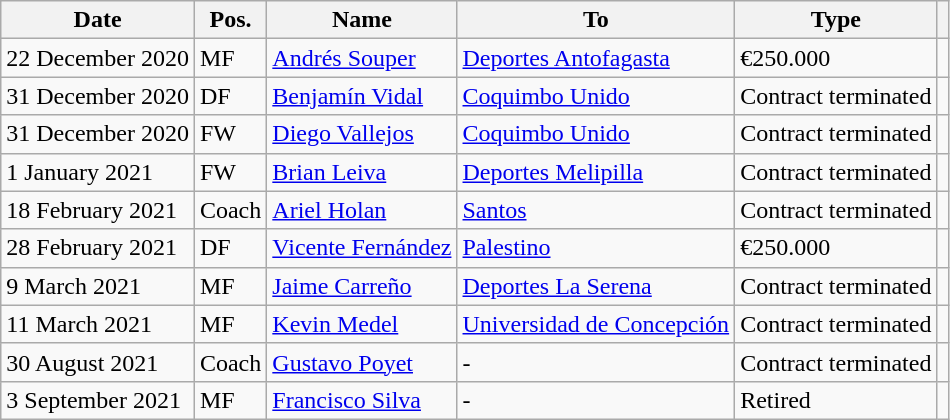<table class="wikitable">
<tr>
<th>Date</th>
<th>Pos.</th>
<th>Name</th>
<th>To</th>
<th>Type</th>
<th></th>
</tr>
<tr>
<td>22 December 2020</td>
<td>MF</td>
<td> <a href='#'>Andrés Souper</a></td>
<td><a href='#'>Deportes Antofagasta</a></td>
<td>€250.000</td>
<td></td>
</tr>
<tr>
<td>31 December 2020</td>
<td>DF</td>
<td> <a href='#'>Benjamín Vidal</a></td>
<td><a href='#'>Coquimbo Unido</a></td>
<td>Contract terminated</td>
<td></td>
</tr>
<tr>
<td>31 December 2020</td>
<td>FW</td>
<td> <a href='#'>Diego Vallejos</a></td>
<td><a href='#'>Coquimbo Unido</a></td>
<td>Contract terminated</td>
<td></td>
</tr>
<tr>
<td>1 January 2021</td>
<td>FW</td>
<td> <a href='#'>Brian Leiva</a></td>
<td><a href='#'>Deportes Melipilla</a></td>
<td>Contract terminated</td>
<td></td>
</tr>
<tr>
<td>18 February 2021</td>
<td>Coach</td>
<td> <a href='#'>Ariel Holan</a></td>
<td> <a href='#'>Santos</a></td>
<td>Contract terminated</td>
<td></td>
</tr>
<tr>
<td>28 February 2021</td>
<td>DF</td>
<td> <a href='#'>Vicente Fernández</a></td>
<td><a href='#'>Palestino</a></td>
<td>€250.000</td>
<td></td>
</tr>
<tr>
<td>9 March 2021</td>
<td>MF</td>
<td> <a href='#'>Jaime Carreño</a></td>
<td><a href='#'>Deportes La Serena</a></td>
<td>Contract terminated</td>
<td></td>
</tr>
<tr>
<td>11 March 2021</td>
<td>MF</td>
<td> <a href='#'>Kevin Medel</a></td>
<td><a href='#'>Universidad de Concepción</a></td>
<td>Contract terminated</td>
<td></td>
</tr>
<tr>
<td>30 August 2021</td>
<td>Coach</td>
<td> <a href='#'>Gustavo Poyet</a></td>
<td>-</td>
<td>Contract terminated</td>
<td></td>
</tr>
<tr>
<td>3 September 2021</td>
<td>MF</td>
<td> <a href='#'>Francisco Silva</a></td>
<td>-</td>
<td>Retired</td>
<td></td>
</tr>
</table>
